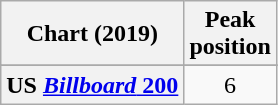<table class="wikitable sortable plainrowheaders" style="text-align:center">
<tr>
<th scope="col">Chart (2019)</th>
<th scope="col">Peak<br>position</th>
</tr>
<tr>
</tr>
<tr>
</tr>
<tr>
</tr>
<tr>
</tr>
<tr>
</tr>
<tr>
<th scope="row">US <a href='#'><em>Billboard</em> 200</a></th>
<td>6</td>
</tr>
</table>
